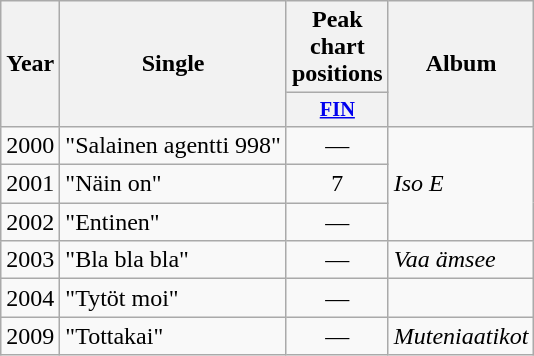<table class="wikitable">
<tr>
<th rowspan="2">Year</th>
<th rowspan="2">Single</th>
<th colspan="1">Peak chart positions</th>
<th rowspan="2">Album</th>
</tr>
<tr>
<th scope="col" style="width:3em;font-size:85%;"><a href='#'>FIN</a></th>
</tr>
<tr>
<td align="center">2000</td>
<td align="left">"Salainen agentti 998"</td>
<td align="center">—</td>
<td align="left" rowspan="3"><em>Iso E</em></td>
</tr>
<tr>
<td align="center">2001</td>
<td align="left">"Näin on"</td>
<td align="center">7</td>
</tr>
<tr>
<td align="center">2002</td>
<td align="left">"Entinen"</td>
<td align="center">—</td>
</tr>
<tr>
<td align="center">2003</td>
<td align="left">"Bla bla bla"</td>
<td align="center">—</td>
<td align="left"><em>Vaa ämsee</em></td>
</tr>
<tr>
<td align="center">2004</td>
<td align="left">"Tytöt moi"</td>
<td align="center">—</td>
<td align="left"></td>
</tr>
<tr>
<td align="center">2009</td>
<td align="left">"Tottakai"</td>
<td align="center">—</td>
<td align="left"><em>Muteniaatikot</em></td>
</tr>
</table>
